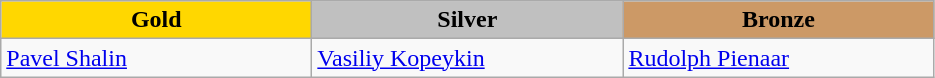<table class="wikitable" style="text-align:left">
<tr align="center">
<td width=200 bgcolor=gold><strong>Gold</strong></td>
<td width=200 bgcolor=silver><strong>Silver</strong></td>
<td width=200 bgcolor=CC9966><strong>Bronze</strong></td>
</tr>
<tr>
<td><a href='#'>Pavel Shalin</a><br><em></em></td>
<td><a href='#'>Vasiliy Kopeykin</a><br><em></em></td>
<td><a href='#'>Rudolph Pienaar</a><br><em></em></td>
</tr>
</table>
